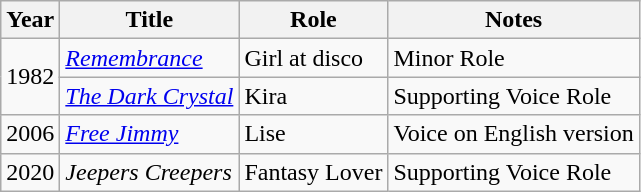<table class="wikitable sortable">
<tr>
<th>Year</th>
<th>Title</th>
<th>Role</th>
<th>Notes</th>
</tr>
<tr>
<td rowspan=2>1982</td>
<td><em><a href='#'>Remembrance</a></em></td>
<td>Girl at disco</td>
<td>Minor Role</td>
</tr>
<tr>
<td><em><a href='#'>The Dark Crystal</a></em></td>
<td>Kira</td>
<td>Supporting Voice Role</td>
</tr>
<tr>
<td>2006</td>
<td><em><a href='#'>Free Jimmy</a></em></td>
<td>Lise</td>
<td>Voice on English version</td>
</tr>
<tr>
<td>2020</td>
<td><em>Jeepers Creepers</em></td>
<td>Fantasy Lover</td>
<td>Supporting Voice Role</td>
</tr>
</table>
